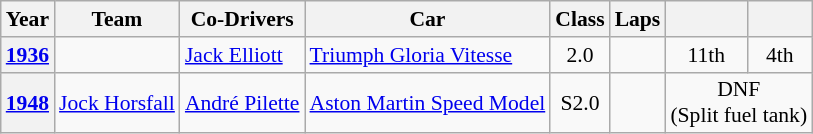<table class="wikitable" style="text-align:center; font-size:90%">
<tr>
<th>Year</th>
<th>Team</th>
<th>Co-Drivers</th>
<th>Car</th>
<th>Class</th>
<th>Laps</th>
<th></th>
<th></th>
</tr>
<tr>
<th><a href='#'>1936</a></th>
<td align="left"></td>
<td align="left"> <a href='#'>Jack Elliott</a></td>
<td align="left"><a href='#'>Triumph Gloria Vitesse</a></td>
<td>2.0</td>
<td></td>
<td>11th</td>
<td>4th</td>
</tr>
<tr>
<th><a href='#'>1948</a></th>
<td align="left"> <a href='#'>Jock Horsfall</a></td>
<td align="left"> <a href='#'>André Pilette</a></td>
<td align="left"><a href='#'>Aston Martin Speed Model</a></td>
<td>S2.0</td>
<td></td>
<td colspan=2>DNF<br>(Split fuel tank)</td>
</tr>
</table>
